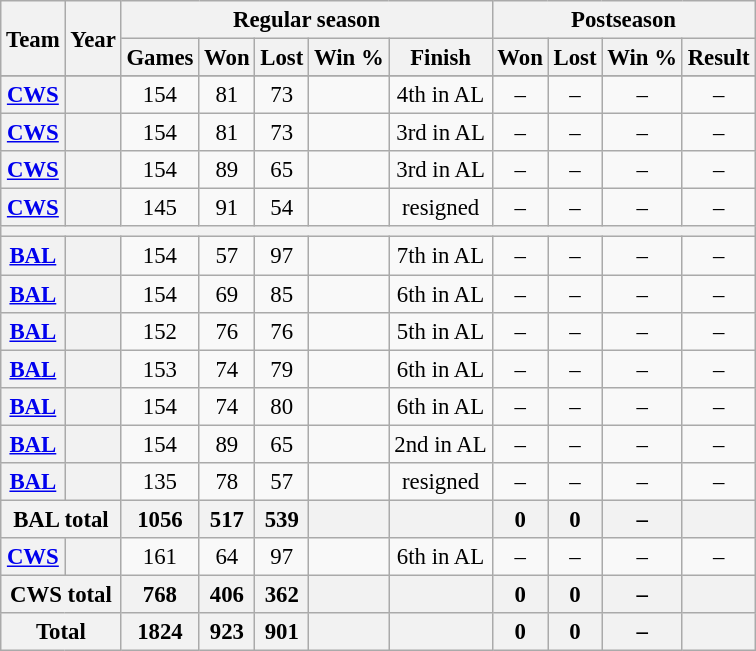<table class="wikitable" style="font-size: 95%; text-align:center;">
<tr>
<th rowspan="2">Team</th>
<th rowspan="2">Year</th>
<th colspan="5">Regular season</th>
<th colspan="4">Postseason</th>
</tr>
<tr>
<th>Games</th>
<th>Won</th>
<th>Lost</th>
<th>Win %</th>
<th>Finish</th>
<th>Won</th>
<th>Lost</th>
<th>Win %</th>
<th>Result</th>
</tr>
<tr>
</tr>
<tr>
<th><a href='#'>CWS</a></th>
<th></th>
<td>154</td>
<td>81</td>
<td>73</td>
<td></td>
<td>4th in AL</td>
<td>–</td>
<td>–</td>
<td>–</td>
<td>–</td>
</tr>
<tr>
<th><a href='#'>CWS</a></th>
<th></th>
<td>154</td>
<td>81</td>
<td>73</td>
<td></td>
<td>3rd in AL</td>
<td>–</td>
<td>–</td>
<td>–</td>
<td>–</td>
</tr>
<tr>
<th><a href='#'>CWS</a></th>
<th></th>
<td>154</td>
<td>89</td>
<td>65</td>
<td></td>
<td>3rd in AL</td>
<td>–</td>
<td>–</td>
<td>–</td>
<td>–</td>
</tr>
<tr>
<th><a href='#'>CWS</a></th>
<th></th>
<td>145</td>
<td>91</td>
<td>54</td>
<td></td>
<td>resigned</td>
<td>–</td>
<td>–</td>
<td>–</td>
<td>–</td>
</tr>
<tr>
<th colspan="11"></th>
</tr>
<tr>
<th><a href='#'>BAL</a></th>
<th></th>
<td>154</td>
<td>57</td>
<td>97</td>
<td></td>
<td>7th in AL</td>
<td>–</td>
<td>–</td>
<td>–</td>
<td>–</td>
</tr>
<tr>
<th><a href='#'>BAL</a></th>
<th></th>
<td>154</td>
<td>69</td>
<td>85</td>
<td></td>
<td>6th in AL</td>
<td>–</td>
<td>–</td>
<td>–</td>
<td>–</td>
</tr>
<tr>
<th><a href='#'>BAL</a></th>
<th></th>
<td>152</td>
<td>76</td>
<td>76</td>
<td></td>
<td>5th in AL</td>
<td>–</td>
<td>–</td>
<td>–</td>
<td>–</td>
</tr>
<tr>
<th><a href='#'>BAL</a></th>
<th></th>
<td>153</td>
<td>74</td>
<td>79</td>
<td></td>
<td>6th in AL</td>
<td>–</td>
<td>–</td>
<td>–</td>
<td>–</td>
</tr>
<tr>
<th><a href='#'>BAL</a></th>
<th></th>
<td>154</td>
<td>74</td>
<td>80</td>
<td></td>
<td>6th in AL</td>
<td>–</td>
<td>–</td>
<td>–</td>
<td>–</td>
</tr>
<tr>
<th><a href='#'>BAL</a></th>
<th></th>
<td>154</td>
<td>89</td>
<td>65</td>
<td></td>
<td>2nd in AL</td>
<td>–</td>
<td>–</td>
<td>–</td>
<td>–</td>
</tr>
<tr>
<th><a href='#'>BAL</a></th>
<th></th>
<td>135</td>
<td>78</td>
<td>57</td>
<td></td>
<td>resigned</td>
<td>–</td>
<td>–</td>
<td>–</td>
<td>–</td>
</tr>
<tr>
<th colspan="2">BAL total</th>
<th>1056</th>
<th>517</th>
<th>539</th>
<th></th>
<th></th>
<th>0</th>
<th>0</th>
<th>–</th>
<th></th>
</tr>
<tr>
<th><a href='#'>CWS</a></th>
<th></th>
<td>161</td>
<td>64</td>
<td>97</td>
<td></td>
<td>6th in AL</td>
<td>–</td>
<td>–</td>
<td>–</td>
<td>–</td>
</tr>
<tr>
<th colspan="2">CWS total</th>
<th>768</th>
<th>406</th>
<th>362</th>
<th></th>
<th></th>
<th>0</th>
<th>0</th>
<th>–</th>
<th></th>
</tr>
<tr>
<th colspan="2">Total</th>
<th>1824</th>
<th>923</th>
<th>901</th>
<th></th>
<th></th>
<th>0</th>
<th>0</th>
<th>–</th>
<th></th>
</tr>
</table>
